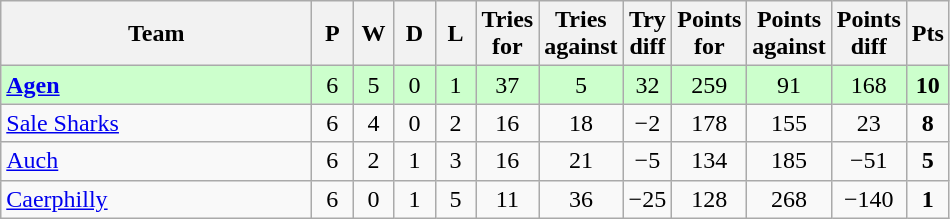<table class="wikitable" style="text-align: center;">
<tr>
<th width="200">Team</th>
<th width="20">P</th>
<th width="20">W</th>
<th width="20">D</th>
<th width="20">L</th>
<th width="20">Tries for</th>
<th width="20">Tries against</th>
<th width="20">Try diff</th>
<th width="20">Points for</th>
<th width="20">Points against</th>
<th width="25">Points diff</th>
<th width="20">Pts</th>
</tr>
<tr bgcolor="#ccffcc">
<td align="left"> <strong><a href='#'>Agen</a></strong></td>
<td>6</td>
<td>5</td>
<td>0</td>
<td>1</td>
<td>37</td>
<td>5</td>
<td>32</td>
<td>259</td>
<td>91</td>
<td>168</td>
<td><strong>10</strong></td>
</tr>
<tr>
<td align="left"> <a href='#'>Sale Sharks</a></td>
<td>6</td>
<td>4</td>
<td>0</td>
<td>2</td>
<td>16</td>
<td>18</td>
<td>−2</td>
<td>178</td>
<td>155</td>
<td>23</td>
<td><strong>8</strong></td>
</tr>
<tr>
<td align="left"> <a href='#'>Auch</a></td>
<td>6</td>
<td>2</td>
<td>1</td>
<td>3</td>
<td>16</td>
<td>21</td>
<td>−5</td>
<td>134</td>
<td>185</td>
<td>−51</td>
<td><strong>5</strong></td>
</tr>
<tr>
<td align="left"> <a href='#'>Caerphilly</a></td>
<td>6</td>
<td>0</td>
<td>1</td>
<td>5</td>
<td>11</td>
<td>36</td>
<td>−25</td>
<td>128</td>
<td>268</td>
<td>−140</td>
<td><strong>1</strong></td>
</tr>
</table>
